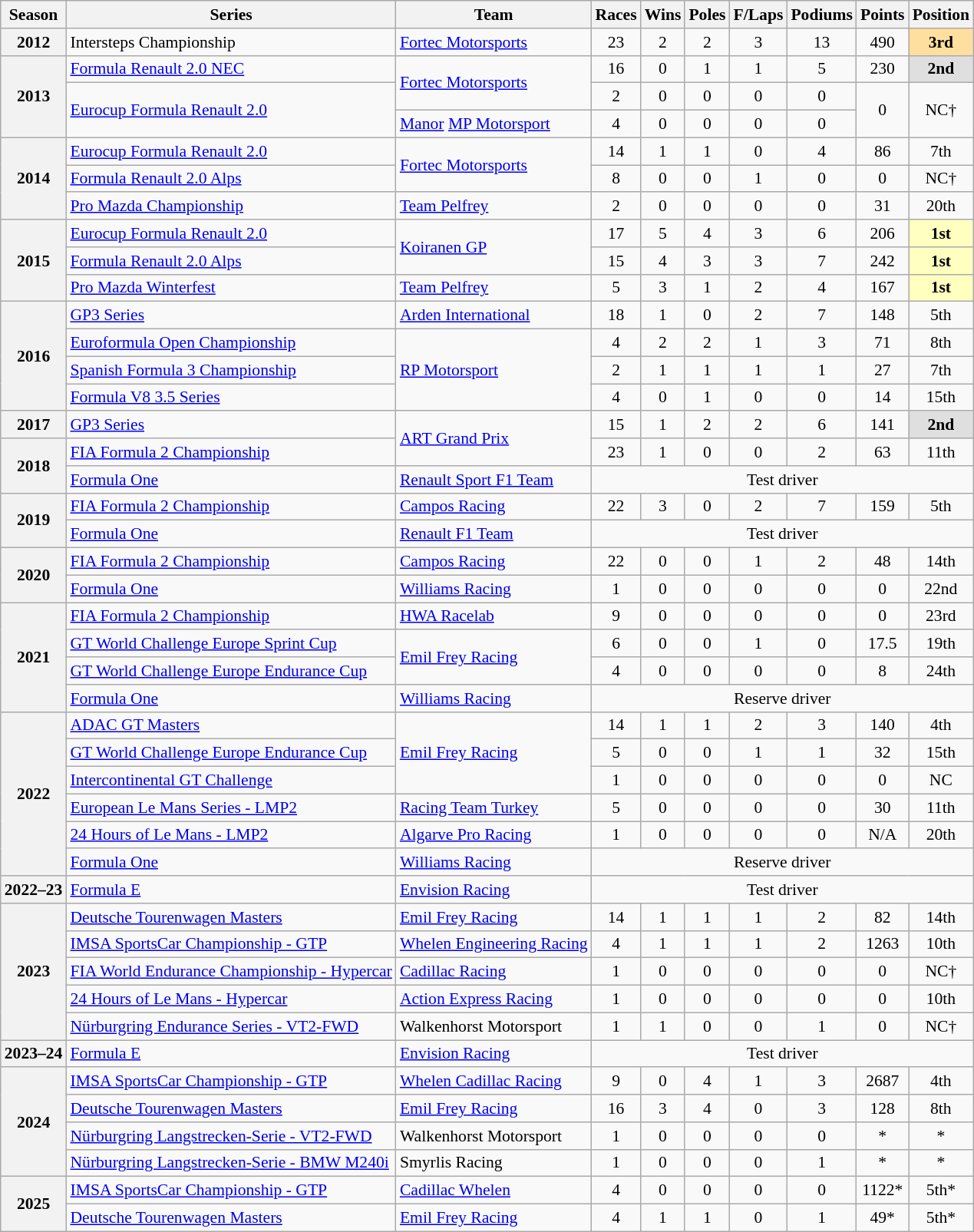<table class="wikitable" style="font-size: 90%; text-align:center">
<tr>
<th>Season</th>
<th>Series</th>
<th>Team</th>
<th>Races</th>
<th>Wins</th>
<th>Poles</th>
<th>F/Laps</th>
<th>Podiums</th>
<th>Points</th>
<th>Position</th>
</tr>
<tr>
<th>2012</th>
<td align=left>Intersteps Championship</td>
<td align=left><a href='#'>Fortec Motorsports</a></td>
<td>23</td>
<td>2</td>
<td>2</td>
<td>3</td>
<td>13</td>
<td>490</td>
<td style="background:#FFDF9F;"><strong>3rd</strong></td>
</tr>
<tr>
<th rowspan=3>2013</th>
<td align=left><a href='#'>Formula Renault 2.0 NEC</a></td>
<td rowspan=2 align=left><a href='#'>Fortec Motorsports</a></td>
<td>16</td>
<td>0</td>
<td>1</td>
<td>1</td>
<td>5</td>
<td>230</td>
<td style="background:#DFDFDF;"><strong>2nd</strong></td>
</tr>
<tr>
<td rowspan=2 align=left><a href='#'>Eurocup Formula Renault 2.0</a></td>
<td>2</td>
<td>0</td>
<td>0</td>
<td>0</td>
<td>0</td>
<td rowspan=2>0</td>
<td rowspan=2>NC†</td>
</tr>
<tr>
<td align=left><a href='#'>Manor</a> <a href='#'>MP Motorsport</a></td>
<td>4</td>
<td>0</td>
<td>0</td>
<td>0</td>
<td>0</td>
</tr>
<tr>
<th rowspan=3>2014</th>
<td align=left><a href='#'>Eurocup Formula Renault 2.0</a></td>
<td align=left rowspan=2><a href='#'>Fortec Motorsports</a></td>
<td>14</td>
<td>1</td>
<td>1</td>
<td>0</td>
<td>4</td>
<td>86</td>
<td>7th</td>
</tr>
<tr>
<td align=left><a href='#'>Formula Renault 2.0 Alps</a></td>
<td>8</td>
<td>0</td>
<td>0</td>
<td>1</td>
<td>0</td>
<td>0</td>
<td>NC†</td>
</tr>
<tr>
<td align=left><a href='#'>Pro Mazda Championship</a></td>
<td align=left><a href='#'>Team Pelfrey</a></td>
<td>2</td>
<td>0</td>
<td>0</td>
<td>0</td>
<td>0</td>
<td>31</td>
<td>20th</td>
</tr>
<tr>
<th rowspan=3>2015</th>
<td align=left><a href='#'>Eurocup Formula Renault 2.0</a></td>
<td rowspan=2 align=left><a href='#'>Koiranen GP</a></td>
<td>17</td>
<td>5</td>
<td>4</td>
<td>3</td>
<td>6</td>
<td>206</td>
<td style="background:#FFFFBF;"><strong>1st</strong></td>
</tr>
<tr>
<td align=left><a href='#'>Formula Renault 2.0 Alps</a></td>
<td>15</td>
<td>4</td>
<td>3</td>
<td>3</td>
<td>7</td>
<td>242</td>
<td style="background:#FFFFBF;"><strong>1st</strong></td>
</tr>
<tr>
<td align=left><a href='#'>Pro Mazda Winterfest</a></td>
<td align=left><a href='#'>Team Pelfrey</a></td>
<td>5</td>
<td>3</td>
<td>1</td>
<td>2</td>
<td>4</td>
<td>167</td>
<td style="background:#FFFFBF;"><strong>1st</strong></td>
</tr>
<tr>
<th rowspan=4>2016</th>
<td align=left><a href='#'>GP3 Series</a></td>
<td align=left><a href='#'>Arden International</a></td>
<td>18</td>
<td>1</td>
<td>0</td>
<td>2</td>
<td>7</td>
<td>148</td>
<td>5th</td>
</tr>
<tr>
<td align=left><a href='#'>Euroformula Open Championship</a></td>
<td rowspan=3 align=left><a href='#'>RP Motorsport</a></td>
<td>4</td>
<td>2</td>
<td>2</td>
<td>1</td>
<td>3</td>
<td>71</td>
<td>8th</td>
</tr>
<tr>
<td align=left><a href='#'>Spanish Formula 3 Championship</a></td>
<td>2</td>
<td>1</td>
<td>1</td>
<td>1</td>
<td>1</td>
<td>27</td>
<td>7th</td>
</tr>
<tr>
<td align=left><a href='#'>Formula V8 3.5 Series</a></td>
<td>4</td>
<td>0</td>
<td>1</td>
<td>0</td>
<td>0</td>
<td>14</td>
<td>15th</td>
</tr>
<tr>
<th>2017</th>
<td align=left><a href='#'>GP3 Series</a></td>
<td rowspan=2 align=left><a href='#'>ART Grand Prix</a></td>
<td>15</td>
<td>1</td>
<td>2</td>
<td>2</td>
<td>6</td>
<td>141</td>
<td style="background:#DFDFDF;"><strong>2nd</strong></td>
</tr>
<tr>
<th rowspan=2>2018</th>
<td align=left><a href='#'>FIA Formula 2 Championship</a></td>
<td>23</td>
<td>1</td>
<td>0</td>
<td>0</td>
<td>2</td>
<td>63</td>
<td>11th</td>
</tr>
<tr>
<td align=left><a href='#'>Formula One</a></td>
<td align=left><a href='#'>Renault Sport F1 Team</a></td>
<td colspan="7">Test driver</td>
</tr>
<tr>
<th rowspan=2>2019</th>
<td align=left><a href='#'>FIA Formula 2 Championship</a></td>
<td align=left><a href='#'>Campos Racing</a></td>
<td>22</td>
<td>3</td>
<td>0</td>
<td>2</td>
<td>7</td>
<td>159</td>
<td>5th</td>
</tr>
<tr>
<td align=left><a href='#'>Formula One</a></td>
<td align=left><a href='#'>Renault F1 Team</a></td>
<td colspan="7">Test driver</td>
</tr>
<tr>
<th rowspan=2>2020</th>
<td align=left><a href='#'>FIA Formula 2 Championship</a></td>
<td align=left><a href='#'>Campos Racing</a></td>
<td>22</td>
<td>0</td>
<td>0</td>
<td>1</td>
<td>2</td>
<td>48</td>
<td>14th</td>
</tr>
<tr>
<td align=left><a href='#'>Formula One</a></td>
<td align=left><a href='#'>Williams Racing</a></td>
<td>1</td>
<td>0</td>
<td>0</td>
<td>0</td>
<td>0</td>
<td>0</td>
<td>22nd</td>
</tr>
<tr>
<th rowspan=4>2021</th>
<td align=left><a href='#'>FIA Formula 2 Championship</a></td>
<td align=left><a href='#'>HWA Racelab</a></td>
<td>9</td>
<td>0</td>
<td>0</td>
<td>0</td>
<td>0</td>
<td>0</td>
<td>23rd</td>
</tr>
<tr>
<td align=left><a href='#'>GT World Challenge Europe Sprint Cup</a></td>
<td rowspan=2 align=left><a href='#'>Emil Frey Racing</a></td>
<td>6</td>
<td>0</td>
<td>0</td>
<td>1</td>
<td>0</td>
<td>17.5</td>
<td>19th</td>
</tr>
<tr>
<td align=left><a href='#'>GT World Challenge Europe Endurance Cup</a></td>
<td>4</td>
<td>0</td>
<td>0</td>
<td>0</td>
<td>0</td>
<td>8</td>
<td>24th</td>
</tr>
<tr>
<td align=left><a href='#'>Formula One</a></td>
<td align=left><a href='#'>Williams Racing</a></td>
<td colspan="7">Reserve driver</td>
</tr>
<tr>
<th rowspan="6">2022</th>
<td align=left><a href='#'>ADAC GT Masters</a></td>
<td rowspan="3" align="left"><a href='#'>Emil Frey Racing</a></td>
<td>14</td>
<td>1</td>
<td>1</td>
<td>2</td>
<td>3</td>
<td>140</td>
<td>4th</td>
</tr>
<tr>
<td align=left><a href='#'>GT World Challenge Europe Endurance Cup</a></td>
<td>5</td>
<td>0</td>
<td>0</td>
<td>1</td>
<td>1</td>
<td>32</td>
<td>15th</td>
</tr>
<tr>
<td align=left><a href='#'>Intercontinental GT Challenge</a></td>
<td>1</td>
<td>0</td>
<td>0</td>
<td>0</td>
<td>0</td>
<td>0</td>
<td>NC</td>
</tr>
<tr>
<td align=left><a href='#'>European Le Mans Series - LMP2</a></td>
<td align=left><a href='#'>Racing Team Turkey</a></td>
<td>5</td>
<td>0</td>
<td>0</td>
<td>0</td>
<td>0</td>
<td>30</td>
<td>11th</td>
</tr>
<tr>
<td align=left><a href='#'>24 Hours of Le Mans - LMP2</a></td>
<td align=left><a href='#'>Algarve Pro Racing</a></td>
<td>1</td>
<td>0</td>
<td>0</td>
<td>0</td>
<td>0</td>
<td>N/A</td>
<td>20th</td>
</tr>
<tr>
<td align=left><a href='#'>Formula One</a></td>
<td align=left><a href='#'>Williams Racing</a></td>
<td colspan="7">Reserve driver</td>
</tr>
<tr>
<th>2022–23</th>
<td align=left><a href='#'>Formula E</a></td>
<td align=left><a href='#'>Envision Racing</a></td>
<td colspan="7">Test driver</td>
</tr>
<tr>
<th rowspan="5">2023</th>
<td align=left><a href='#'>Deutsche Tourenwagen Masters</a></td>
<td align=left><a href='#'>Emil Frey Racing</a></td>
<td>14</td>
<td>1</td>
<td>1</td>
<td>1</td>
<td>2</td>
<td>82</td>
<td>14th</td>
</tr>
<tr>
<td align="left"><a href='#'>IMSA SportsCar Championship - GTP</a></td>
<td align="left"><a href='#'>Whelen Engineering Racing</a></td>
<td>4</td>
<td>1</td>
<td>1</td>
<td>1</td>
<td>2</td>
<td>1263</td>
<td>10th</td>
</tr>
<tr>
<td align="left"><a href='#'>FIA World Endurance Championship - Hypercar</a></td>
<td align="left"><a href='#'>Cadillac Racing</a></td>
<td>1</td>
<td>0</td>
<td>0</td>
<td>0</td>
<td>0</td>
<td>0</td>
<td>NC†</td>
</tr>
<tr>
<td align="left"><a href='#'>24 Hours of Le Mans - Hypercar</a></td>
<td align="left"><a href='#'>Action Express Racing</a></td>
<td>1</td>
<td>0</td>
<td>0</td>
<td>0</td>
<td>0</td>
<td>0</td>
<td>10th</td>
</tr>
<tr>
<td align=left><a href='#'>Nürburgring Endurance Series - VT2-FWD</a></td>
<td align=left>Walkenhorst Motorsport</td>
<td>1</td>
<td>1</td>
<td>0</td>
<td>0</td>
<td>1</td>
<td>0</td>
<td>NC†</td>
</tr>
<tr>
<th>2023–24</th>
<td align=left><a href='#'>Formula E</a></td>
<td align=left><a href='#'>Envision Racing</a></td>
<td colspan="7">Test driver</td>
</tr>
<tr>
<th rowspan="4">2024</th>
<td align=left><a href='#'>IMSA SportsCar Championship - GTP</a></td>
<td align=left><a href='#'>Whelen Cadillac Racing</a></td>
<td>9</td>
<td>0</td>
<td>4</td>
<td>1</td>
<td>3</td>
<td>2687</td>
<td>4th</td>
</tr>
<tr>
<td align=left><a href='#'>Deutsche Tourenwagen Masters</a></td>
<td align=left><a href='#'>Emil Frey Racing</a></td>
<td>16</td>
<td>3</td>
<td>4</td>
<td>0</td>
<td>3</td>
<td>128</td>
<td>8th</td>
</tr>
<tr>
<td align="left"><a href='#'>Nürburgring Langstrecken-Serie - VT2-FWD</a></td>
<td align="left">Walkenhorst Motorsport</td>
<td>1</td>
<td>0</td>
<td>0</td>
<td>0</td>
<td>0</td>
<td>*</td>
<td>*</td>
</tr>
<tr>
<td align=left><a href='#'>Nürburgring Langstrecken-Serie - BMW M240i</a></td>
<td align=left>Smyrlis Racing</td>
<td>1</td>
<td>0</td>
<td>0</td>
<td>0</td>
<td>1</td>
<td>*</td>
<td>*</td>
</tr>
<tr>
<th rowspan="2">2025</th>
<td align=left><a href='#'>IMSA SportsCar Championship - GTP</a></td>
<td align=left><a href='#'>Cadillac Whelen</a></td>
<td>4</td>
<td>0</td>
<td>0</td>
<td>0</td>
<td>0</td>
<td>1122*</td>
<td>5th*</td>
</tr>
<tr>
<td align=left><a href='#'>Deutsche Tourenwagen Masters</a></td>
<td align=left><a href='#'>Emil Frey Racing</a></td>
<td>4</td>
<td>1</td>
<td>1</td>
<td>0</td>
<td>1</td>
<td>49*</td>
<td>5th*</td>
</tr>
</table>
